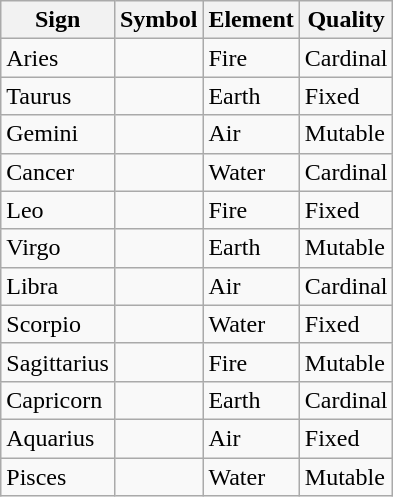<table class="wikitable">
<tr>
<th>Sign</th>
<th>Symbol</th>
<th>Element</th>
<th>Quality</th>
</tr>
<tr --->
<td>Aries</td>
<td></td>
<td>Fire</td>
<td>Cardinal</td>
</tr>
<tr --->
<td>Taurus</td>
<td></td>
<td>Earth</td>
<td>Fixed</td>
</tr>
<tr --->
<td>Gemini</td>
<td></td>
<td>Air</td>
<td>Mutable</td>
</tr>
<tr --->
<td>Cancer</td>
<td></td>
<td>Water</td>
<td>Cardinal</td>
</tr>
<tr --->
<td>Leo</td>
<td></td>
<td>Fire</td>
<td>Fixed</td>
</tr>
<tr --->
<td>Virgo</td>
<td></td>
<td>Earth</td>
<td>Mutable</td>
</tr>
<tr --->
<td>Libra</td>
<td></td>
<td>Air</td>
<td>Cardinal</td>
</tr>
<tr --->
<td>Scorpio</td>
<td></td>
<td>Water</td>
<td>Fixed</td>
</tr>
<tr --->
<td>Sagittarius</td>
<td></td>
<td>Fire</td>
<td>Mutable</td>
</tr>
<tr --->
<td>Capricorn</td>
<td></td>
<td>Earth</td>
<td>Cardinal</td>
</tr>
<tr --->
<td>Aquarius</td>
<td></td>
<td>Air</td>
<td>Fixed</td>
</tr>
<tr --->
<td>Pisces</td>
<td></td>
<td>Water</td>
<td>Mutable</td>
</tr>
</table>
